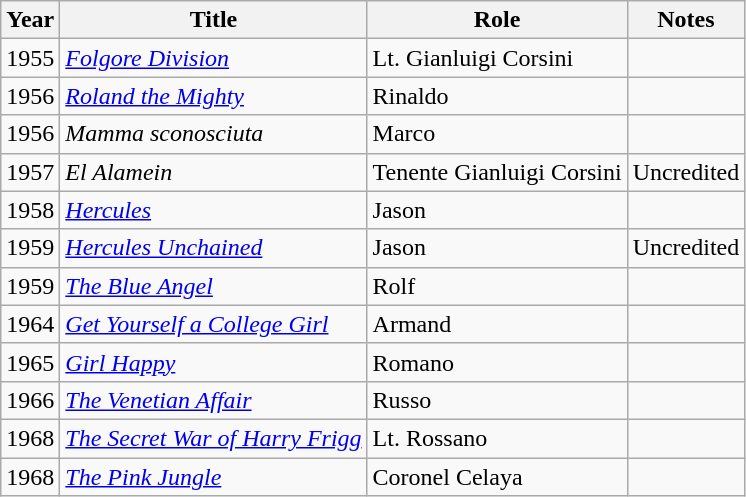<table class="wikitable">
<tr>
<th>Year</th>
<th>Title</th>
<th>Role</th>
<th>Notes</th>
</tr>
<tr>
<td>1955</td>
<td><em><a href='#'>Folgore Division</a></em></td>
<td>Lt. Gianluigi Corsini</td>
<td></td>
</tr>
<tr>
<td>1956</td>
<td><em><a href='#'>Roland the Mighty</a></em></td>
<td>Rinaldo</td>
<td></td>
</tr>
<tr>
<td>1956</td>
<td><em>Mamma sconosciuta</em></td>
<td>Marco</td>
<td></td>
</tr>
<tr>
<td>1957</td>
<td><em>El Alamein</em></td>
<td>Tenente Gianluigi Corsini</td>
<td>Uncredited</td>
</tr>
<tr>
<td>1958</td>
<td><em><a href='#'>Hercules</a></em></td>
<td>Jason</td>
<td></td>
</tr>
<tr>
<td>1959</td>
<td><em><a href='#'>Hercules Unchained</a></em></td>
<td>Jason</td>
<td>Uncredited</td>
</tr>
<tr>
<td>1959</td>
<td><em><a href='#'>The Blue Angel</a></em></td>
<td>Rolf</td>
<td></td>
</tr>
<tr>
<td>1964</td>
<td><em><a href='#'>Get Yourself a College Girl</a></em></td>
<td>Armand</td>
<td></td>
</tr>
<tr>
<td>1965</td>
<td><em><a href='#'>Girl Happy</a></em></td>
<td>Romano</td>
<td></td>
</tr>
<tr>
<td>1966</td>
<td><em><a href='#'>The Venetian Affair</a></em></td>
<td>Russo</td>
<td></td>
</tr>
<tr>
<td>1968</td>
<td><em><a href='#'>The Secret War of Harry Frigg</a></em></td>
<td>Lt. Rossano</td>
<td></td>
</tr>
<tr>
<td>1968</td>
<td><em><a href='#'>The Pink Jungle</a></em></td>
<td>Coronel Celaya</td>
<td></td>
</tr>
</table>
